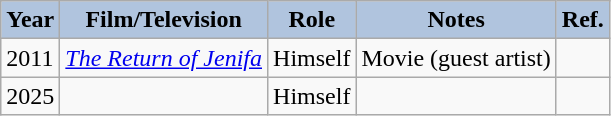<table class="wikitable">
<tr>
<th style="background:#B0C4DE;">Year</th>
<th style="background:#B0C4DE;"><strong>Film/Television</strong></th>
<th style="background:#B0C4DE;">Role</th>
<th style="background:#B0C4DE;">Notes</th>
<th style="background:#B0C4DE;">Ref.</th>
</tr>
<tr>
<td>2011</td>
<td><em><a href='#'>The Return of Jenifa</a></em></td>
<td>Himself</td>
<td>Movie (guest artist)</td>
<td></td>
</tr>
<tr>
<td>2025</td>
<td><em></em></td>
<td>Himself</td>
<td></td>
<td></td>
</tr>
</table>
